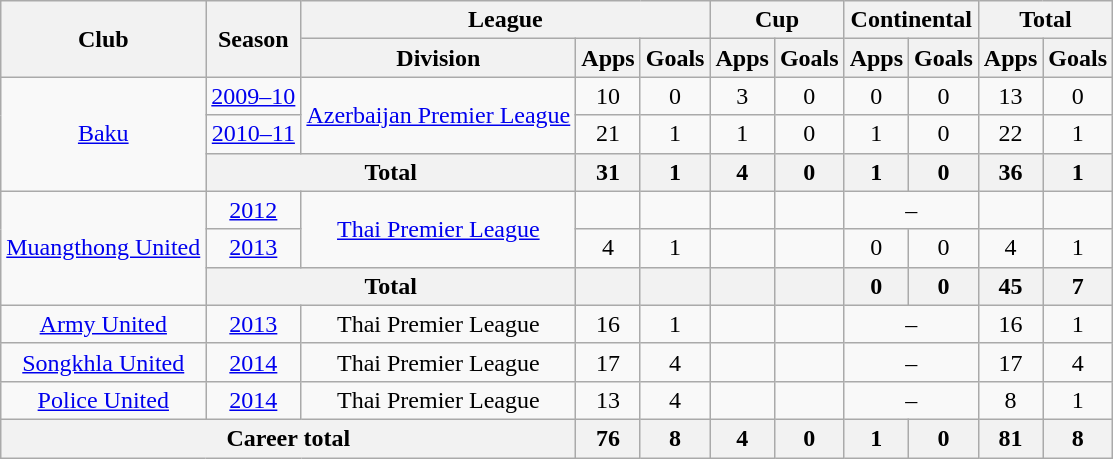<table class="wikitable" style="text-align:center">
<tr>
<th rowspan="2">Club</th>
<th rowspan="2">Season</th>
<th colspan="3">League</th>
<th colspan="2">Cup</th>
<th colspan="2">Continental</th>
<th colspan="2">Total</th>
</tr>
<tr>
<th>Division</th>
<th>Apps</th>
<th>Goals</th>
<th>Apps</th>
<th>Goals</th>
<th>Apps</th>
<th>Goals</th>
<th>Apps</th>
<th>Goals</th>
</tr>
<tr>
<td rowspan="3"><a href='#'>Baku</a></td>
<td><a href='#'>2009–10</a></td>
<td rowspan="2"><a href='#'>Azerbaijan Premier League</a></td>
<td>10</td>
<td>0</td>
<td>3</td>
<td>0</td>
<td>0</td>
<td>0</td>
<td>13</td>
<td>0</td>
</tr>
<tr>
<td><a href='#'>2010–11</a></td>
<td>21</td>
<td>1</td>
<td>1</td>
<td>0</td>
<td>1</td>
<td>0</td>
<td>22</td>
<td>1</td>
</tr>
<tr>
<th colspan="2">Total</th>
<th>31</th>
<th>1</th>
<th>4</th>
<th>0</th>
<th>1</th>
<th>0</th>
<th>36</th>
<th>1</th>
</tr>
<tr>
<td rowspan="3"><a href='#'>Muangthong United</a></td>
<td><a href='#'>2012</a></td>
<td rowspan="2"><a href='#'>Thai Premier League</a></td>
<td></td>
<td></td>
<td></td>
<td></td>
<td colspan="2">–</td>
<td></td>
<td></td>
</tr>
<tr>
<td><a href='#'>2013</a></td>
<td>4</td>
<td>1</td>
<td></td>
<td></td>
<td>0</td>
<td>0</td>
<td>4</td>
<td>1</td>
</tr>
<tr>
<th colspan="2">Total</th>
<th></th>
<th></th>
<th></th>
<th></th>
<th>0</th>
<th>0</th>
<th>45</th>
<th>7</th>
</tr>
<tr>
<td><a href='#'>Army United</a></td>
<td><a href='#'>2013</a></td>
<td>Thai Premier League</td>
<td>16</td>
<td>1</td>
<td></td>
<td></td>
<td colspan="2">–</td>
<td>16</td>
<td>1</td>
</tr>
<tr>
<td><a href='#'>Songkhla United</a></td>
<td><a href='#'>2014</a></td>
<td>Thai Premier League</td>
<td>17</td>
<td>4</td>
<td></td>
<td></td>
<td colspan="2">–</td>
<td>17</td>
<td>4</td>
</tr>
<tr>
<td><a href='#'>Police United</a></td>
<td><a href='#'>2014</a></td>
<td>Thai Premier League</td>
<td>13</td>
<td>4</td>
<td></td>
<td></td>
<td colspan="2">–</td>
<td>8</td>
<td>1</td>
</tr>
<tr>
<th colspan="3">Career total</th>
<th>76</th>
<th>8</th>
<th>4</th>
<th>0</th>
<th>1</th>
<th>0</th>
<th>81</th>
<th>8</th>
</tr>
</table>
